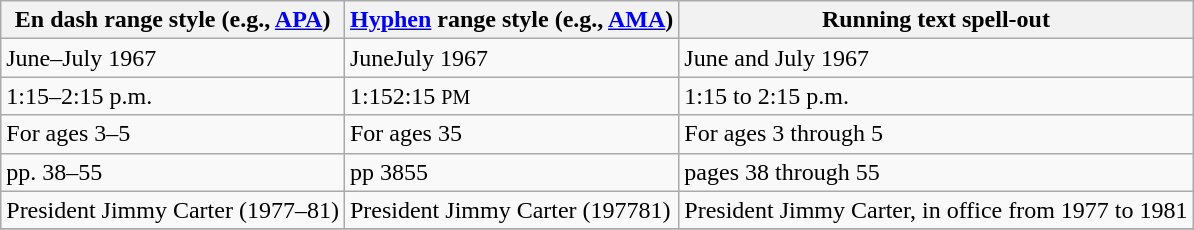<table class="wikitable">
<tr>
<th>En dash range style (e.g., <a href='#'>APA</a>)</th>
<th><a href='#'>Hyphen</a> range style (e.g., <a href='#'>AMA</a>)</th>
<th>Running text spell-out</th>
</tr>
<tr>
<td>June–July 1967</td>
<td>JuneJuly 1967</td>
<td>June and July 1967</td>
</tr>
<tr>
<td>1:15–2:15 p.m.</td>
<td>1:152:15 <small>PM</small></td>
<td>1:15 to 2:15 p.m.</td>
</tr>
<tr>
<td>For ages 3–5</td>
<td>For ages 35</td>
<td>For ages 3 through 5</td>
</tr>
<tr>
<td>pp. 38–55</td>
<td>pp 3855</td>
<td>pages 38 through 55</td>
</tr>
<tr>
<td>President Jimmy Carter (1977–81)</td>
<td>President Jimmy Carter (197781)</td>
<td>President Jimmy Carter, in office from 1977 to 1981</td>
</tr>
<tr>
</tr>
</table>
